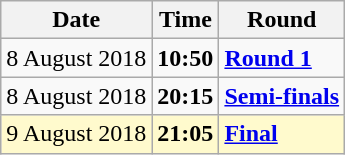<table class="wikitable">
<tr>
<th>Date</th>
<th>Time</th>
<th>Round</th>
</tr>
<tr>
<td>8 August 2018</td>
<td><strong>10:50</strong></td>
<td><strong><a href='#'>Round 1</a></strong></td>
</tr>
<tr>
<td>8 August 2018</td>
<td><strong>20:15</strong></td>
<td><strong><a href='#'>Semi-finals</a></strong></td>
</tr>
<tr style=background:lemonchiffon>
<td>9 August 2018</td>
<td><strong>21:05</strong></td>
<td><strong><a href='#'>Final</a></strong></td>
</tr>
</table>
